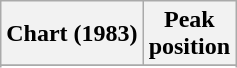<table class="wikitable sortable plainrowheaders">
<tr>
<th scope="col">Chart (1983)</th>
<th scope="col">Peak<br>position</th>
</tr>
<tr>
</tr>
<tr>
</tr>
</table>
